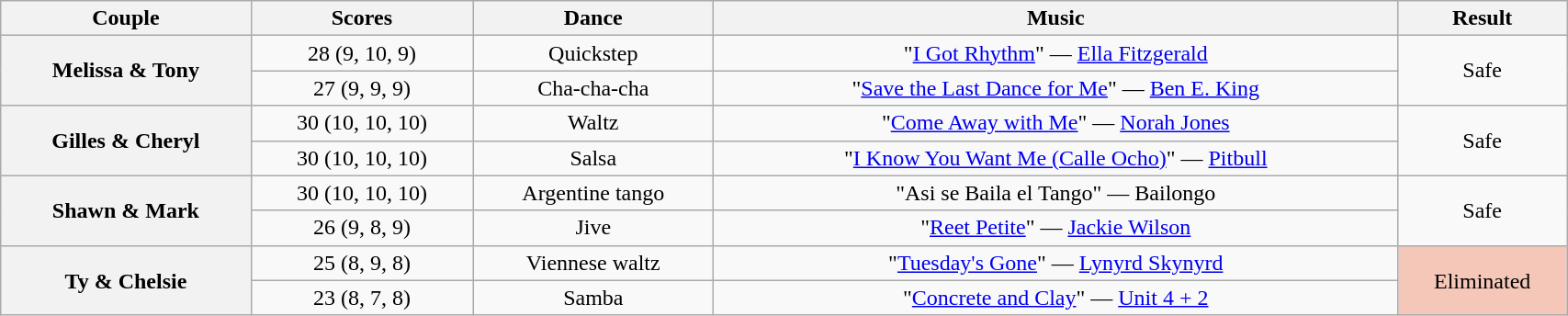<table class="wikitable sortable" style="text-align:center; width:90%">
<tr>
<th scope="col">Couple</th>
<th scope="col">Scores</th>
<th scope="col" class="unsortable">Dance</th>
<th scope="col" class="unsortable">Music</th>
<th scope="col" class="unsortable">Result</th>
</tr>
<tr>
<th scope="row" rowspan="2">Melissa & Tony</th>
<td>28 (9, 10, 9)</td>
<td>Quickstep</td>
<td>"<a href='#'>I Got Rhythm</a>" — <a href='#'>Ella Fitzgerald</a></td>
<td rowspan="2">Safe</td>
</tr>
<tr>
<td>27 (9, 9, 9)</td>
<td>Cha-cha-cha</td>
<td>"<a href='#'>Save the Last Dance for Me</a>" — <a href='#'>Ben E. King</a></td>
</tr>
<tr>
<th scope="row" rowspan="2">Gilles & Cheryl</th>
<td>30 (10, 10, 10)</td>
<td>Waltz</td>
<td>"<a href='#'>Come Away with Me</a>" — <a href='#'>Norah Jones</a></td>
<td rowspan="2">Safe</td>
</tr>
<tr>
<td>30 (10, 10, 10)</td>
<td>Salsa</td>
<td>"<a href='#'>I Know You Want Me (Calle Ocho)</a>" — <a href='#'>Pitbull</a></td>
</tr>
<tr>
<th scope="row" rowspan="2">Shawn & Mark</th>
<td>30 (10, 10, 10)</td>
<td>Argentine tango</td>
<td>"Asi se Baila el Tango" — Bailongo</td>
<td rowspan="2">Safe</td>
</tr>
<tr>
<td>26 (9, 8, 9)</td>
<td>Jive</td>
<td>"<a href='#'>Reet Petite</a>" — <a href='#'>Jackie Wilson</a></td>
</tr>
<tr>
<th scope="row" rowspan="2">Ty & Chelsie</th>
<td>25 (8, 9, 8)</td>
<td>Viennese waltz</td>
<td>"<a href='#'>Tuesday's Gone</a>" — <a href='#'>Lynyrd Skynyrd</a></td>
<td rowspan="2" bgcolor=f4c7b8>Eliminated</td>
</tr>
<tr>
<td>23 (8, 7, 8)</td>
<td>Samba</td>
<td>"<a href='#'>Concrete and Clay</a>" — <a href='#'>Unit 4 + 2</a></td>
</tr>
</table>
